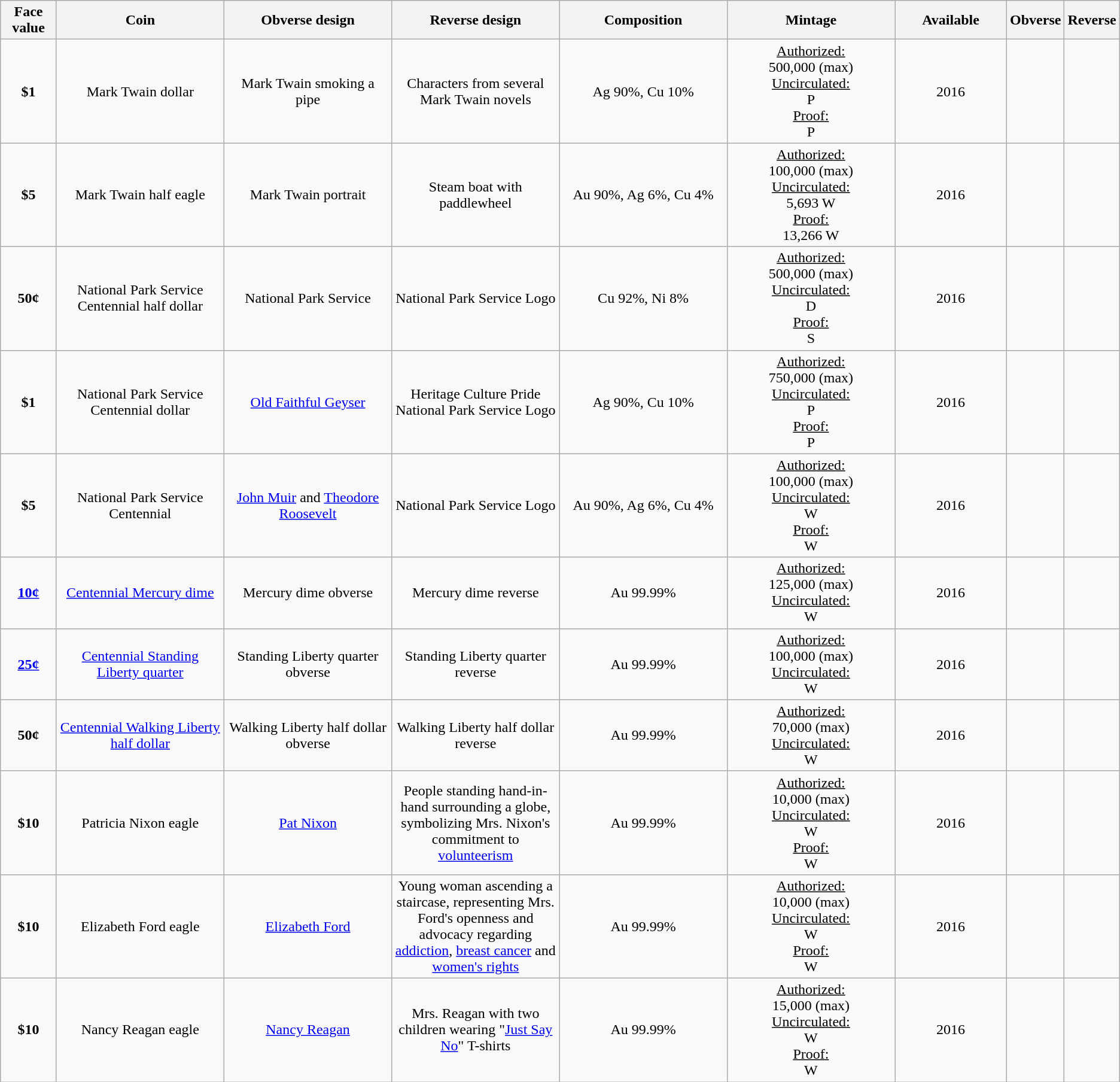<table class="wikitable">
<tr>
<th width="5%">Face value</th>
<th width="15%">Coin</th>
<th width="15%">Obverse design</th>
<th width="15%">Reverse design</th>
<th width="15%">Composition</th>
<th width="15%">Mintage</th>
<th width="10%">Available</th>
<th>Obverse</th>
<th>Reverse</th>
</tr>
<tr>
<td align="center"><strong>$1</strong></td>
<td align="center">Mark Twain dollar</td>
<td align="center">Mark Twain smoking a pipe</td>
<td align="center">Characters from several Mark Twain novels</td>
<td align="center">Ag 90%, Cu 10%</td>
<td align="center"><u>Authorized:</u><br>500,000 (max)<br><u>Uncirculated:</u><br> P<br><u>Proof:</u><br> P</td>
<td align="center">2016</td>
<td></td>
<td></td>
</tr>
<tr>
<td align="center"><strong>$5</strong></td>
<td align="center">Mark Twain half eagle</td>
<td align="center">Mark Twain portrait</td>
<td align="center">Steam boat with paddlewheel</td>
<td align="center">Au 90%, Ag 6%, Cu 4%</td>
<td align="center"><u>Authorized:</u><br>100,000 (max)<br><u>Uncirculated:</u><br>5,693 W<br><u>Proof:</u><br>13,266 W</td>
<td align="center">2016</td>
<td></td>
<td></td>
</tr>
<tr>
<td align="center"><strong>50¢</strong></td>
<td align="center">National Park Service Centennial half dollar</td>
<td align="center">National Park Service</td>
<td align="center">National Park Service Logo</td>
<td align="center">Cu 92%, Ni 8%</td>
<td align="center"><u>Authorized:</u><br>500,000 (max)<br><u>Uncirculated:</u><br> D<br><u>Proof:</u><br> S</td>
<td align="center">2016</td>
<td></td>
<td></td>
</tr>
<tr>
<td align="center"><strong>$1</strong></td>
<td align="center">National Park Service Centennial dollar</td>
<td align="center"><a href='#'>Old Faithful Geyser</a></td>
<td align="center">Heritage Culture Pride<br> National Park Service Logo</td>
<td align="center">Ag 90%, Cu 10%</td>
<td align="center"><u>Authorized:</u><br>750,000 (max)<br><u>Uncirculated:</u><br> P<br><u>Proof:</u><br> P</td>
<td align="center">2016</td>
<td></td>
<td></td>
</tr>
<tr>
<td align="center"><strong>$5</strong></td>
<td align="center">National Park Service Centennial</td>
<td align="center"><a href='#'>John Muir</a> and <a href='#'>Theodore Roosevelt</a></td>
<td align="center">National Park Service Logo</td>
<td align="center">Au 90%, Ag 6%, Cu 4%</td>
<td align="center"><u>Authorized:</u><br>100,000 (max)<br><u>Uncirculated:</u><br> W<br><u>Proof:</u><br> W</td>
<td align="center">2016</td>
<td></td>
<td></td>
</tr>
<tr>
<td align="center"><strong><a href='#'>10¢</a></strong></td>
<td align="center"><a href='#'>Centennial Mercury dime</a></td>
<td align="center">Mercury dime obverse</td>
<td align="center">Mercury dime reverse</td>
<td align="center">Au 99.99%</td>
<td align="center"><u>Authorized:</u><br>125,000 (max)<br><u>Uncirculated:</u><br> W</td>
<td align="center">2016</td>
<td></td>
<td></td>
</tr>
<tr>
<td align="center"><strong><a href='#'>25¢</a></strong></td>
<td align="center"><a href='#'>Centennial Standing Liberty quarter</a></td>
<td align="center">Standing Liberty quarter obverse</td>
<td align="center">Standing Liberty quarter reverse</td>
<td align="center">Au 99.99%</td>
<td align="center"><u>Authorized:</u><br>100,000 (max)<br><u>Uncirculated:</u><br> W</td>
<td align="center">2016</td>
<td></td>
<td></td>
</tr>
<tr>
<td align="center"><strong>50¢</strong></td>
<td align="center"><a href='#'>Centennial Walking Liberty half dollar</a></td>
<td align="center">Walking Liberty half dollar obverse</td>
<td align="center">Walking Liberty half dollar reverse</td>
<td align="center">Au 99.99%</td>
<td align="center"><u>Authorized:</u><br>70,000 (max)<br><u>Uncirculated:</u><br> W</td>
<td align="center">2016</td>
<td></td>
<td></td>
</tr>
<tr>
<td align="center"><strong>$10</strong></td>
<td align="center">Patricia Nixon eagle</td>
<td align="center"><a href='#'>Pat Nixon</a></td>
<td align="center">People standing hand-in-hand surrounding a globe, symbolizing Mrs. Nixon's commitment to <a href='#'>volunteerism</a></td>
<td align="center">Au 99.99%</td>
<td align="center"><u>Authorized:</u><br>10,000 (max)<br><u>Uncirculated:</u><br> W<br><u>Proof:</u><br> W</td>
<td align="center">2016</td>
<td></td>
<td></td>
</tr>
<tr>
<td align="center"><strong>$10</strong></td>
<td align="center">Elizabeth Ford eagle</td>
<td align="center"><a href='#'>Elizabeth Ford</a></td>
<td align="center">Young woman ascending a staircase, representing Mrs. Ford's openness and advocacy regarding <a href='#'>addiction</a>, <a href='#'>breast cancer</a> and <a href='#'>women's rights</a></td>
<td align="center">Au 99.99%</td>
<td align="center"><u>Authorized:</u><br>10,000 (max)<br><u>Uncirculated:</u><br> W<br><u>Proof:</u><br> W</td>
<td align="center">2016</td>
<td></td>
<td></td>
</tr>
<tr>
<td align="center"><strong>$10</strong></td>
<td align="center">Nancy Reagan eagle</td>
<td align="center"><a href='#'>Nancy Reagan</a></td>
<td align="center">Mrs. Reagan with two children wearing "<a href='#'>Just Say No</a>" T-shirts</td>
<td align="center">Au 99.99%</td>
<td align="center"><u>Authorized:</u><br>15,000 (max)<br><u>Uncirculated:</u><br> W<br><u>Proof:</u><br> W</td>
<td align="center">2016</td>
<td></td>
<td></td>
</tr>
</table>
